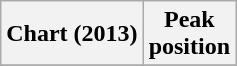<table class="wikitable">
<tr>
<th align="center">Chart (2013)</th>
<th align="center">Peak<br>position</th>
</tr>
<tr>
</tr>
</table>
